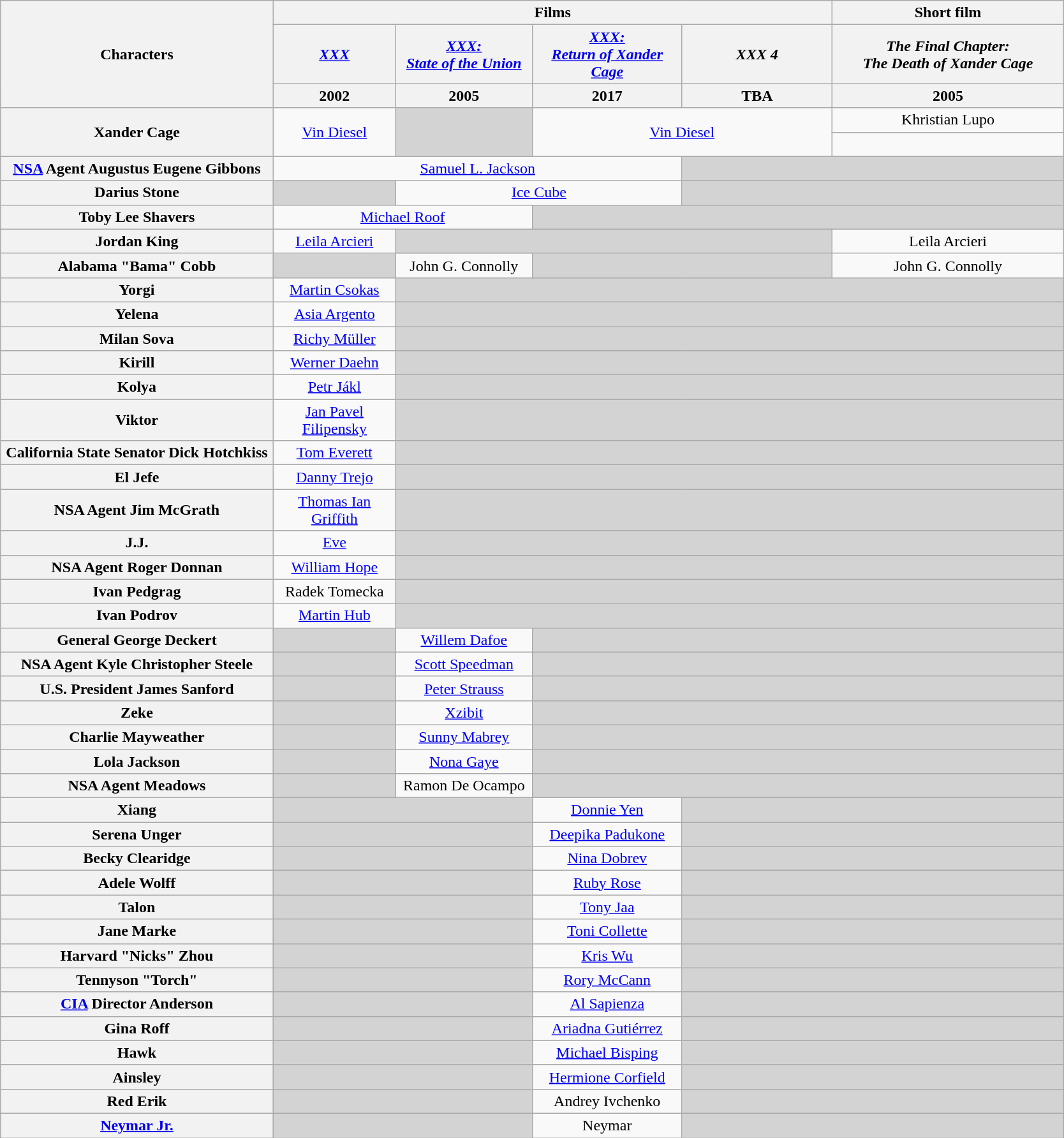<table class="wikitable" style="text-align:center; width:88%;">
<tr>
<th rowspan="3" style="width:20%;">Characters</th>
<th colspan="4" style="text-align:center;">Films</th>
<th style="text-align:center;">Short film</th>
</tr>
<tr>
<th style="text-align:center; width:9%;"><em><a href='#'>XXX</a></em></th>
<th style="text-align:center; width:10%;"><em><a href='#'>XXX: <br>State of the Union</a></em></th>
<th style="text-align:center; width:11%;"><em><a href='#'>XXX: <br>Return of Xander Cage</a></em></th>
<th style="text-align:center; width:11%;"><em>XXX 4</em></th>
<th style="text-align:center; width:17%;"><em>The Final Chapter: <br>The Death of Xander Cage</em></th>
</tr>
<tr>
<th>2002</th>
<th>2005</th>
<th>2017</th>
<th>TBA</th>
<th>2005</th>
</tr>
<tr>
<th rowspan="2">Xander Cage <br></th>
<td rowspan="2"><a href='#'>Vin Diesel</a></td>
<td rowspan="2" style="background:#d3d3d3;"></td>
<td rowspan="2" colspan="2"><a href='#'>Vin Diesel</a></td>
<td>Khristian Lupo</td>
</tr>
<tr>
<td> <br></td>
</tr>
<tr>
<th><a href='#'>NSA</a> Agent Augustus Eugene Gibbons</th>
<td colspan="3"><a href='#'>Samuel L. Jackson</a></td>
<td colspan="2" style="background:lightgrey;"> </td>
</tr>
<tr>
<th>Darius Stone <br></th>
<td style="background:lightgrey;"> </td>
<td colspan="2"><a href='#'>Ice Cube</a></td>
<td colspan="2" style="background:lightgrey;"> </td>
</tr>
<tr>
<th>Toby Lee Shavers</th>
<td colspan="2"><a href='#'>Michael Roof</a></td>
<td colspan="3" style="background:lightgrey;"> </td>
</tr>
<tr>
<th>Jordan King</th>
<td><a href='#'>Leila Arcieri</a></td>
<td colspan="3" style="background-color:#D3D3D3;"></td>
<td>Leila Arcieri</td>
</tr>
<tr>
<th>Alabama "Bama" Cobb</th>
<td style="background:lightgrey;"> </td>
<td>John G. Connolly</td>
<td colspan="2" style="background:lightgrey;"> </td>
<td>John G. Connolly</td>
</tr>
<tr>
<th>Yorgi</th>
<td><a href='#'>Martin Csokas</a></td>
<td colspan="4" style="background-color:#D3D3D3;"></td>
</tr>
<tr>
<th>Yelena</th>
<td><a href='#'>Asia Argento</a></td>
<td colspan="4" style="background-color:#D3D3D3;"></td>
</tr>
<tr>
<th>Milan Sova</th>
<td><a href='#'>Richy Müller</a></td>
<td colspan="4" style="background-color:#D3D3D3;"></td>
</tr>
<tr>
<th>Kirill</th>
<td><a href='#'>Werner Daehn</a></td>
<td colspan="4" style="background-color:#D3D3D3;"></td>
</tr>
<tr>
<th>Kolya</th>
<td><a href='#'>Petr Jákl</a></td>
<td colspan="4" style="background-color:#D3D3D3;"></td>
</tr>
<tr>
<th>Viktor</th>
<td><a href='#'>Jan Pavel Filipensky</a></td>
<td colspan="4" style="background-color:#D3D3D3;"></td>
</tr>
<tr>
<th>California State Senator Dick Hotchkiss</th>
<td><a href='#'>Tom Everett</a></td>
<td colspan="4" style="background-color:#D3D3D3;"></td>
</tr>
<tr>
<th>El Jefe</th>
<td><a href='#'>Danny Trejo</a></td>
<td colspan="4" style="background-color:#D3D3D3;"></td>
</tr>
<tr>
<th>NSA Agent Jim McGrath</th>
<td><a href='#'>Thomas Ian Griffith</a></td>
<td colspan="4" style="background-color:#D3D3D3;"></td>
</tr>
<tr>
<th>J.J.</th>
<td><a href='#'>Eve</a></td>
<td colspan="4" style="background-color:#D3D3D3;"></td>
</tr>
<tr>
<th>NSA Agent Roger Donnan</th>
<td><a href='#'>William Hope</a></td>
<td colspan="4" style="background-color:#D3D3D3;"></td>
</tr>
<tr>
<th>Ivan Pedgrag</th>
<td>Radek Tomecka</td>
<td colspan="4" style="background-color:#D3D3D3;"></td>
</tr>
<tr>
<th>Ivan Podrov</th>
<td><a href='#'>Martin Hub</a></td>
<td colspan="4" style="background-color:#D3D3D3;"></td>
</tr>
<tr>
<th>General George Deckert</th>
<td style="background:lightgrey;"> </td>
<td><a href='#'>Willem Dafoe</a></td>
<td colspan="3" style="background:lightgrey;"> </td>
</tr>
<tr>
<th>NSA Agent Kyle Christopher Steele</th>
<td style="background:lightgrey;"> </td>
<td><a href='#'>Scott Speedman</a></td>
<td colspan="3" style="background:lightgrey;"> </td>
</tr>
<tr>
<th>U.S. President James Sanford</th>
<td style="background:lightgrey;"> </td>
<td><a href='#'>Peter Strauss</a></td>
<td colspan="3" style="background:lightgrey;"> </td>
</tr>
<tr>
<th>Zeke</th>
<td style="background:lightgrey;"> </td>
<td><a href='#'>Xzibit</a></td>
<td colspan="3" style="background:lightgrey;"> </td>
</tr>
<tr>
<th>Charlie Mayweather</th>
<td style="background:lightgrey;"> </td>
<td><a href='#'>Sunny Mabrey</a></td>
<td colspan="3" style="background:lightgrey;"> </td>
</tr>
<tr>
<th>Lola Jackson</th>
<td style="background:lightgrey;"> </td>
<td><a href='#'>Nona Gaye</a></td>
<td colspan="3" style="background:lightgrey;"> </td>
</tr>
<tr>
<th>NSA Agent Meadows</th>
<td style="background:lightgrey;"> </td>
<td>Ramon De Ocampo</td>
<td colspan="3" style="background:lightgrey;"> </td>
</tr>
<tr>
<th>Xiang <br></th>
<td colspan="2" style="background-color:#D3D3D3;"></td>
<td><a href='#'>Donnie Yen</a></td>
<td colspan="2" style="background:lightgrey;"> </td>
</tr>
<tr>
<th>Serena Unger <br></th>
<td colspan="2" style="background-color:#D3D3D3;"></td>
<td><a href='#'>Deepika Padukone</a></td>
<td colspan="2" style="background:lightgrey;"> </td>
</tr>
<tr>
<th>Becky Clearidge</th>
<td colspan="2" style="background-color:#D3D3D3;"></td>
<td><a href='#'>Nina Dobrev</a></td>
<td colspan="2" style="background:lightgrey;"> </td>
</tr>
<tr>
<th>Adele Wolff</th>
<td colspan="2" style="background-color:#D3D3D3;"></td>
<td><a href='#'>Ruby Rose</a></td>
<td colspan="2" style="background:lightgrey;"> </td>
</tr>
<tr>
<th>Talon</th>
<td colspan="2" style="background-color:#D3D3D3;"></td>
<td><a href='#'>Tony Jaa</a></td>
<td colspan="2" style="background:lightgrey;"> </td>
</tr>
<tr>
<th>Jane Marke</th>
<td colspan="2" style="background-color:#D3D3D3;"></td>
<td><a href='#'>Toni Collette</a></td>
<td colspan="2" style="background:lightgrey;"> </td>
</tr>
<tr>
<th>Harvard "Nicks" Zhou</th>
<td colspan="2" style="background-color:#D3D3D3;"></td>
<td><a href='#'>Kris Wu</a></td>
<td colspan="2" style="background:lightgrey;"> </td>
</tr>
<tr>
<th>Tennyson "Torch"</th>
<td colspan="2" style="background-color:#D3D3D3;"></td>
<td><a href='#'>Rory McCann</a></td>
<td colspan="2" style="background:lightgrey;"> </td>
</tr>
<tr>
<th><a href='#'>CIA</a> Director Anderson</th>
<td colspan="2" style="background-color:#D3D3D3;"></td>
<td><a href='#'>Al Sapienza</a></td>
<td colspan="2" style="background:lightgrey;"> </td>
</tr>
<tr>
<th>Gina Roff</th>
<td colspan="2" style="background-color:#D3D3D3;"></td>
<td><a href='#'>Ariadna Gutiérrez</a></td>
<td colspan="2" style="background:lightgrey;"> </td>
</tr>
<tr>
<th>Hawk</th>
<td colspan="2" style="background-color:#D3D3D3;"></td>
<td><a href='#'>Michael Bisping</a></td>
<td colspan="2" style="background:lightgrey;"> </td>
</tr>
<tr>
<th>Ainsley</th>
<td colspan="2" style="background-color:#D3D3D3;"></td>
<td><a href='#'>Hermione Corfield</a></td>
<td colspan="2" style="background:lightgrey;"> </td>
</tr>
<tr>
<th>Red Erik</th>
<td colspan="2" style="background-color:#D3D3D3;"></td>
<td>Andrey Ivchenko</td>
<td colspan="2" style="background:lightgrey;"> </td>
</tr>
<tr>
<th><a href='#'>Neymar Jr.<br></a></th>
<td colspan="2" style="background-color:#D3D3D3;"></td>
<td>Neymar</td>
<td colspan="2" style="background:lightgrey;"> </td>
</tr>
</table>
